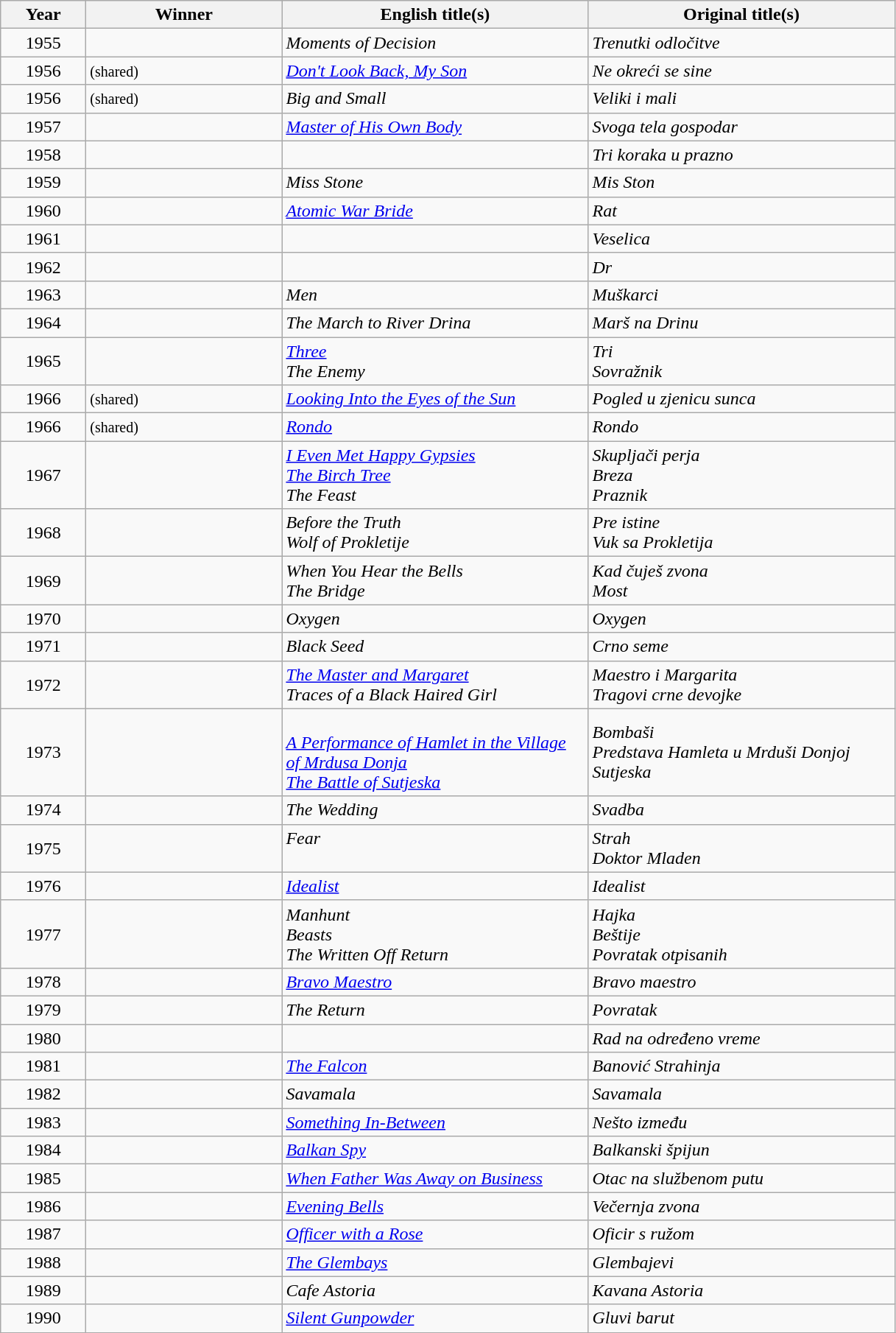<table class="wikitable sortable">
<tr>
<th width="70"><strong>Year</strong></th>
<th width="170"><strong>Winner</strong></th>
<th width="270"><strong>English title(s)</strong></th>
<th width="270"><strong>Original title(s)</strong></th>
</tr>
<tr>
<td style="text-align:center;">1955</td>
<td></td>
<td><em>Moments of Decision</em></td>
<td><em>Trenutki odločitve</em></td>
</tr>
<tr>
<td style="text-align:center;">1956</td>
<td> <small>(shared)</small></td>
<td><em><a href='#'>Don't Look Back, My Son</a></em></td>
<td><em>Ne okreći se sine</em></td>
</tr>
<tr>
<td style="text-align:center;">1956</td>
<td> <small>(shared)</small></td>
<td><em>Big and Small</em></td>
<td><em>Veliki i mali</em></td>
</tr>
<tr>
<td style="text-align:center;">1957</td>
<td></td>
<td><em><a href='#'>Master of His Own Body</a></em></td>
<td><em>Svoga tela gospodar</em></td>
</tr>
<tr>
<td style="text-align:center;">1958</td>
<td></td>
<td></td>
<td><em>Tri koraka u prazno</em></td>
</tr>
<tr>
<td style="text-align:center;">1959</td>
<td></td>
<td><em>Miss Stone</em></td>
<td><em>Mis Ston</em></td>
</tr>
<tr>
<td style="text-align:center;">1960</td>
<td></td>
<td><em><a href='#'>Atomic War Bride</a></em></td>
<td><em>Rat</em></td>
</tr>
<tr>
<td style="text-align:center;">1961</td>
<td></td>
<td></td>
<td><em>Veselica</em></td>
</tr>
<tr>
<td style="text-align:center;">1962</td>
<td></td>
<td></td>
<td><em>Dr</em></td>
</tr>
<tr>
<td style="text-align:center;">1963</td>
<td></td>
<td><em>Men</em></td>
<td><em>Muškarci</em></td>
</tr>
<tr>
<td style="text-align:center;">1964</td>
<td></td>
<td><em>The March to River Drina</em></td>
<td><em>Marš na Drinu</em></td>
</tr>
<tr>
<td style="text-align:center;">1965</td>
<td></td>
<td><em><a href='#'>Three</a></em><br><em>The Enemy</em></td>
<td><em>Tri</em><br> <em>Sovražnik</em></td>
</tr>
<tr>
<td style="text-align:center;">1966</td>
<td> <small>(shared)</small></td>
<td><em><a href='#'>Looking Into the Eyes of the Sun</a></em></td>
<td><em>Pogled u zjenicu sunca</em></td>
</tr>
<tr>
<td style="text-align:center;">1966</td>
<td> <small>(shared)</small></td>
<td><em><a href='#'>Rondo</a></em></td>
<td><em>Rondo</em></td>
</tr>
<tr>
<td style="text-align:center;">1967</td>
<td></td>
<td><em><a href='#'>I Even Met Happy Gypsies</a></em><br><em><a href='#'>The Birch Tree</a></em><br><em>The Feast</em></td>
<td><em>Skupljači perja</em><br> <em>Breza</em><br> <em>Praznik</em></td>
</tr>
<tr>
<td style="text-align:center;">1968</td>
<td></td>
<td><em>Before the Truth</em><br><em>Wolf of Prokletije</em></td>
<td><em>Pre istine</em><br> <em>Vuk sa Prokletija</em></td>
</tr>
<tr>
<td style="text-align:center;">1969</td>
<td></td>
<td><em>When You Hear the Bells</em><br><em>The Bridge</em></td>
<td><em>Kad čuješ zvona</em><br> <em>Most</em></td>
</tr>
<tr>
<td style="text-align:center;">1970</td>
<td></td>
<td><em>Oxygen</em></td>
<td><em>Oxygen</em></td>
</tr>
<tr>
<td style="text-align:center;">1971</td>
<td></td>
<td><em>Black Seed</em></td>
<td><em>Crno seme</em></td>
</tr>
<tr>
<td style="text-align:center;">1972</td>
<td></td>
<td><em><a href='#'>The Master and Margaret</a></em><br><em>Traces of a Black Haired Girl</em></td>
<td><em>Maestro i Margarita</em><br> <em>Tragovi crne devojke</em></td>
</tr>
<tr>
<td style="text-align:center;">1973</td>
<td></td>
<td><br><em><a href='#'>A Performance of Hamlet in the Village of Mrdusa Donja</a></em><br><em><a href='#'>The Battle of Sutjeska</a></em></td>
<td><em>Bombaši</em><br> <em>Predstava Hamleta u Mrduši Donjoj</em><br> <em>Sutjeska</em></td>
</tr>
<tr>
<td style="text-align:center;">1974</td>
<td></td>
<td><em>The Wedding</em></td>
<td><em>Svadba</em></td>
</tr>
<tr>
<td style="text-align:center;">1975</td>
<td></td>
<td><em>Fear</em><br> </td>
<td><em>Strah</em><br><em>Doktor Mladen</em></td>
</tr>
<tr>
<td style="text-align:center;">1976</td>
<td></td>
<td><em><a href='#'>Idealist</a></em></td>
<td><em>Idealist</em></td>
</tr>
<tr>
<td style="text-align:center;">1977</td>
<td></td>
<td><em>Manhunt</em><br><em>Beasts</em><br><em>The Written Off Return</em></td>
<td><em>Hajka</em><br><em>Beštije</em><br><em>Povratak otpisanih</em></td>
</tr>
<tr>
<td style="text-align:center;">1978</td>
<td></td>
<td><em><a href='#'>Bravo Maestro</a></em></td>
<td><em>Bravo maestro</em></td>
</tr>
<tr>
<td style="text-align:center;">1979</td>
<td></td>
<td><em>The Return</em></td>
<td><em>Povratak</em></td>
</tr>
<tr>
<td style="text-align:center;">1980</td>
<td></td>
<td></td>
<td><em>Rad na određeno vreme</em></td>
</tr>
<tr>
<td style="text-align:center;">1981</td>
<td></td>
<td><em><a href='#'>The Falcon</a></em></td>
<td><em>Banović Strahinja</em></td>
</tr>
<tr>
<td style="text-align:center;">1982</td>
<td></td>
<td><em>Savamala</em></td>
<td><em>Savamala</em></td>
</tr>
<tr>
<td style="text-align:center;">1983</td>
<td></td>
<td><em><a href='#'>Something In-Between</a></em></td>
<td><em>Nešto između</em></td>
</tr>
<tr>
<td style="text-align:center;">1984</td>
<td></td>
<td><em><a href='#'>Balkan Spy</a></em></td>
<td><em>Balkanski špijun</em></td>
</tr>
<tr>
<td style="text-align:center;">1985</td>
<td></td>
<td><em><a href='#'>When Father Was Away on Business</a></em></td>
<td><em>Otac na službenom putu</em></td>
</tr>
<tr>
<td style="text-align:center;">1986</td>
<td></td>
<td><em><a href='#'>Evening Bells</a></em></td>
<td><em>Večernja zvona</em></td>
</tr>
<tr>
<td style="text-align:center;">1987</td>
<td></td>
<td><em><a href='#'>Officer with a Rose</a></em></td>
<td><em>Oficir s ružom</em></td>
</tr>
<tr>
<td style="text-align:center;">1988</td>
<td></td>
<td><em><a href='#'>The Glembays</a></em></td>
<td><em>Glembajevi</em></td>
</tr>
<tr>
<td style="text-align:center;">1989</td>
<td></td>
<td><em>Cafe Astoria</em></td>
<td><em>Kavana Astoria</em></td>
</tr>
<tr>
<td style="text-align:center;">1990</td>
<td></td>
<td><em><a href='#'>Silent Gunpowder</a></em></td>
<td><em>Gluvi barut</em></td>
</tr>
<tr>
</tr>
</table>
